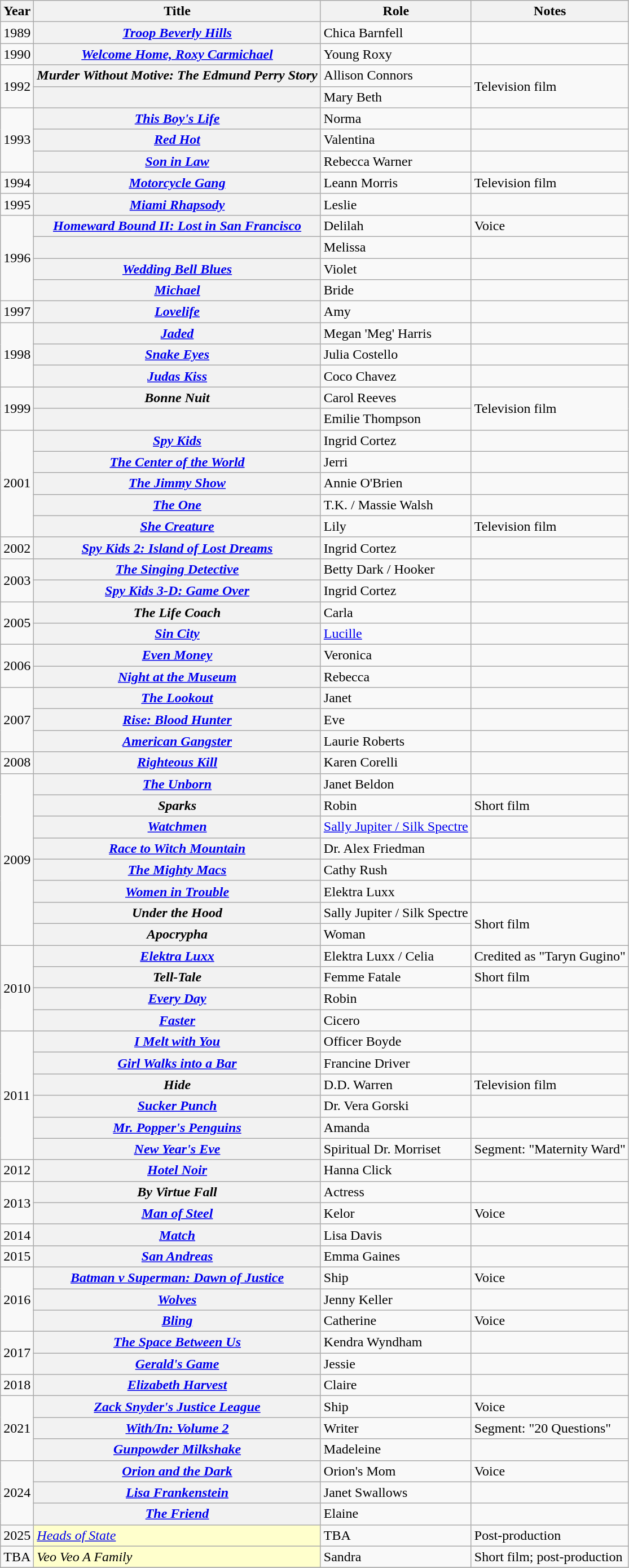<table class="wikitable plainrowheaders sortable">
<tr>
<th scope="col">Year</th>
<th scope="col">Title</th>
<th scope="col">Role</th>
<th class="unsortable">Notes</th>
</tr>
<tr>
<td>1989</td>
<th scope="row"><em><a href='#'>Troop Beverly Hills</a></em></th>
<td>Chica Barnfell</td>
<td></td>
</tr>
<tr>
<td>1990</td>
<th scope="row"><em><a href='#'>Welcome Home, Roxy Carmichael</a></em></th>
<td>Young Roxy</td>
<td></td>
</tr>
<tr>
<td rowspan="2">1992</td>
<th scope="row"><em>Murder Without Motive: The Edmund Perry Story</em></th>
<td>Allison Connors</td>
<td rowspan="2">Television film</td>
</tr>
<tr>
<th scope="row"><em></em></th>
<td>Mary Beth</td>
</tr>
<tr>
<td rowspan="3">1993</td>
<th scope="row"><em><a href='#'>This Boy's Life</a></em></th>
<td>Norma</td>
<td></td>
</tr>
<tr>
<th scope="row"><em><a href='#'>Red Hot</a></em></th>
<td>Valentina</td>
<td></td>
</tr>
<tr>
<th scope="row"><em><a href='#'>Son in Law</a></em></th>
<td>Rebecca Warner</td>
<td></td>
</tr>
<tr>
<td>1994</td>
<th scope="row"><em><a href='#'>Motorcycle Gang</a></em></th>
<td>Leann Morris</td>
<td>Television film</td>
</tr>
<tr>
<td>1995</td>
<th scope="row"><em><a href='#'>Miami Rhapsody</a></em></th>
<td>Leslie</td>
<td></td>
</tr>
<tr>
<td rowspan="4">1996</td>
<th scope="row"><em><a href='#'>Homeward Bound II: Lost in San Francisco</a></em></th>
<td>Delilah</td>
<td>Voice</td>
</tr>
<tr>
<th scope="row"><em></em></th>
<td>Melissa</td>
<td></td>
</tr>
<tr>
<th scope="row"><em><a href='#'>Wedding Bell Blues</a></em></th>
<td>Violet</td>
<td></td>
</tr>
<tr>
<th scope="row"><em><a href='#'>Michael</a></em></th>
<td>Bride</td>
<td></td>
</tr>
<tr>
<td>1997</td>
<th scope="row"><em><a href='#'>Lovelife</a></em></th>
<td>Amy</td>
<td></td>
</tr>
<tr>
<td rowspan="3">1998</td>
<th scope="row"><em><a href='#'>Jaded</a></em></th>
<td>Megan 'Meg' Harris</td>
<td></td>
</tr>
<tr>
<th scope="row"><em><a href='#'>Snake Eyes</a></em></th>
<td>Julia Costello</td>
<td></td>
</tr>
<tr>
<th scope="row"><em><a href='#'>Judas Kiss</a></em></th>
<td>Coco Chavez</td>
<td></td>
</tr>
<tr>
<td rowspan="2">1999</td>
<th scope="row"><em>Bonne Nuit</em></th>
<td>Carol Reeves</td>
<td rowspan="2">Television film</td>
</tr>
<tr>
<th scope="row"><em></em></th>
<td>Emilie Thompson</td>
</tr>
<tr>
<td rowspan="5">2001</td>
<th scope="row"><em><a href='#'>Spy Kids</a></em></th>
<td>Ingrid Cortez</td>
<td></td>
</tr>
<tr>
<th scope="row"><em><a href='#'>The Center of the World</a></em></th>
<td>Jerri</td>
<td></td>
</tr>
<tr>
<th scope="row" data-sort-value="Jimmy Show, The"><em><a href='#'>The Jimmy Show</a></em></th>
<td>Annie O'Brien</td>
<td></td>
</tr>
<tr>
<th scope="row" data-sort-value="One, The"><em><a href='#'>The One</a></em></th>
<td>T.K. / Massie Walsh</td>
<td></td>
</tr>
<tr>
<th scope="row"><em><a href='#'>She Creature</a></em></th>
<td>Lily</td>
<td>Television film</td>
</tr>
<tr>
<td>2002</td>
<th scope="row"><em><a href='#'>Spy Kids 2: Island of Lost Dreams</a></em></th>
<td>Ingrid Cortez</td>
<td></td>
</tr>
<tr>
<td rowspan="2">2003</td>
<th scope="row" data-sort-value="Singing Detective, The"><em><a href='#'>The Singing Detective</a></em></th>
<td>Betty Dark / Hooker</td>
<td></td>
</tr>
<tr>
<th scope="row"><em><a href='#'>Spy Kids 3-D: Game Over</a></em></th>
<td>Ingrid Cortez</td>
<td></td>
</tr>
<tr>
<td rowspan="2">2005</td>
<th scope="row" data-sort-value="Life Coach, The"><em>The Life Coach</em></th>
<td>Carla</td>
<td></td>
</tr>
<tr>
<th scope="row"><em><a href='#'>Sin City</a></em></th>
<td><a href='#'>Lucille</a></td>
<td></td>
</tr>
<tr>
<td rowspan="2">2006</td>
<th scope="row"><em><a href='#'>Even Money</a></em></th>
<td>Veronica</td>
<td></td>
</tr>
<tr>
<th scope="row"><em><a href='#'>Night at the Museum</a></em></th>
<td>Rebecca</td>
<td></td>
</tr>
<tr>
<td rowspan="3">2007</td>
<th scope="row" data-sort-value="Lookout, The"><em><a href='#'>The Lookout</a></em></th>
<td>Janet</td>
<td></td>
</tr>
<tr>
<th scope="row"><em><a href='#'>Rise: Blood Hunter</a></em></th>
<td>Eve</td>
<td></td>
</tr>
<tr>
<th scope="row"><em><a href='#'>American Gangster</a></em></th>
<td>Laurie Roberts</td>
<td></td>
</tr>
<tr>
<td>2008</td>
<th scope="row"><em><a href='#'>Righteous Kill</a></em></th>
<td>Karen Corelli</td>
<td></td>
</tr>
<tr>
<td rowspan="8">2009</td>
<th scope="row" data-sort-value="Unborn, The"><em><a href='#'>The Unborn</a></em></th>
<td>Janet Beldon</td>
<td></td>
</tr>
<tr>
<th scope="row"><em>Sparks</em></th>
<td>Robin</td>
<td>Short film</td>
</tr>
<tr>
<th scope="row"><em><a href='#'>Watchmen</a></em></th>
<td><a href='#'>Sally Jupiter / Silk Spectre</a></td>
<td></td>
</tr>
<tr>
<th scope="row"><em><a href='#'>Race to Witch Mountain</a></em></th>
<td>Dr. Alex Friedman</td>
<td></td>
</tr>
<tr>
<th scope="row" data-sort-value="Mighty Macs, The"><em><a href='#'>The Mighty Macs</a></em></th>
<td>Cathy Rush</td>
<td></td>
</tr>
<tr>
<th scope="row"><em><a href='#'>Women in Trouble</a></em></th>
<td>Elektra Luxx</td>
<td></td>
</tr>
<tr>
<th scope="row"><em>Under the Hood</em></th>
<td>Sally Jupiter / Silk Spectre</td>
<td rowspan="2">Short film</td>
</tr>
<tr>
<th scope="row"><em>Apocrypha</em></th>
<td>Woman</td>
</tr>
<tr>
<td rowspan="4">2010</td>
<th scope="row"><em><a href='#'>Elektra Luxx</a></em></th>
<td>Elektra Luxx / Celia</td>
<td>Credited as "Taryn Gugino"</td>
</tr>
<tr>
<th scope="row"><em>Tell-Tale</em></th>
<td>Femme Fatale</td>
<td>Short film</td>
</tr>
<tr>
<th scope="row"><em><a href='#'>Every Day</a></em></th>
<td>Robin</td>
<td></td>
</tr>
<tr>
<th scope="row"><em><a href='#'>Faster</a></em></th>
<td>Cicero</td>
<td></td>
</tr>
<tr>
<td rowspan="6">2011</td>
<th scope="row"><em><a href='#'>I Melt with You</a></em></th>
<td>Officer Boyde</td>
<td></td>
</tr>
<tr>
<th scope="row"><em><a href='#'>Girl Walks into a Bar</a></em></th>
<td>Francine Driver</td>
<td></td>
</tr>
<tr>
<th scope="row"><em>Hide</em></th>
<td>D.D. Warren</td>
<td>Television film</td>
</tr>
<tr>
<th scope="row"><em><a href='#'>Sucker Punch</a></em></th>
<td>Dr. Vera Gorski</td>
<td></td>
</tr>
<tr>
<th scope="row"><em><a href='#'>Mr. Popper's Penguins</a></em></th>
<td>Amanda</td>
<td></td>
</tr>
<tr>
<th scope="row"><em><a href='#'>New Year's Eve</a></em></th>
<td>Spiritual Dr. Morriset</td>
<td>Segment: "Maternity Ward"</td>
</tr>
<tr>
<td>2012</td>
<th scope="row"><em><a href='#'>Hotel Noir</a></em></th>
<td>Hanna Click</td>
<td></td>
</tr>
<tr>
<td rowspan="2">2013</td>
<th scope="row"><em>By Virtue Fall</em></th>
<td>Actress</td>
<td></td>
</tr>
<tr>
<th scope="row"><em><a href='#'>Man of Steel</a></em></th>
<td>Kelor </td>
<td>Voice</td>
</tr>
<tr>
<td>2014</td>
<th scope="row"><em><a href='#'>Match</a></em></th>
<td>Lisa Davis</td>
<td></td>
</tr>
<tr>
<td>2015</td>
<th scope="row"><em><a href='#'>San Andreas</a></em></th>
<td>Emma Gaines</td>
<td></td>
</tr>
<tr>
<td rowspan="3">2016</td>
<th scope="row"><em><a href='#'>Batman v Superman: Dawn of Justice</a></em></th>
<td>Ship</td>
<td>Voice</td>
</tr>
<tr>
<th scope="row"><em><a href='#'>Wolves</a></em></th>
<td>Jenny Keller</td>
<td></td>
</tr>
<tr>
<th scope="row"><em><a href='#'>Bling</a></em></th>
<td>Catherine</td>
<td>Voice</td>
</tr>
<tr>
<td rowspan="2">2017</td>
<th scope="row" data-sort-value="Space Between Us, The"><em><a href='#'>The Space Between Us</a></em></th>
<td>Kendra Wyndham</td>
<td></td>
</tr>
<tr>
<th scope="row"><em><a href='#'>Gerald's Game</a></em></th>
<td>Jessie</td>
<td></td>
</tr>
<tr>
<td>2018</td>
<th scope="row"><em><a href='#'>Elizabeth Harvest</a></em></th>
<td>Claire</td>
<td></td>
</tr>
<tr>
<td rowspan="3">2021</td>
<th scope="row"><em><a href='#'>Zack Snyder's Justice League</a></em></th>
<td>Ship</td>
<td>Voice</td>
</tr>
<tr>
<th scope="row"><em><a href='#'>With/In: Volume 2</a></em></th>
<td>Writer</td>
<td>Segment: "20 Questions"</td>
</tr>
<tr>
<th scope="row"><em><a href='#'>Gunpowder Milkshake</a></em></th>
<td>Madeleine</td>
<td></td>
</tr>
<tr>
<td rowspan="3">2024</td>
<th scope="row"><em><a href='#'>Orion and the Dark</a></em></th>
<td>Orion's Mom</td>
<td>Voice</td>
</tr>
<tr>
<th scope="row"><em><a href='#'>Lisa Frankenstein</a></em></th>
<td>Janet Swallows</td>
<td></td>
</tr>
<tr>
<th scope="row"><em><a href='#'>The Friend</a></em></th>
<td>Elaine</td>
<td></td>
</tr>
<tr>
<td>2025</td>
<td style="background:#FFFFCC;"><em><a href='#'>Heads of State</a></em> </td>
<td>TBA</td>
<td>Post-production</td>
</tr>
<tr>
<td>TBA</td>
<td style="background:#FFFFCC;"><em>Veo Veo A Family</em> </td>
<td>Sandra</td>
<td>Short film; post-production</td>
</tr>
<tr>
</tr>
</table>
